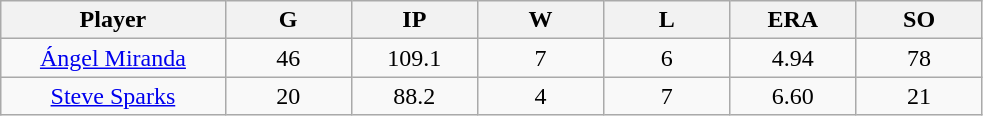<table class="wikitable sortable">
<tr>
<th bgcolor="#DDDDFF" width="16%">Player</th>
<th bgcolor="#DDDDFF" width="9%">G</th>
<th bgcolor="#DDDDFF" width="9%">IP</th>
<th bgcolor="#DDDDFF" width="9%">W</th>
<th bgcolor="#DDDDFF" width="9%">L</th>
<th bgcolor="#DDDDFF" width="9%">ERA</th>
<th bgcolor="#DDDDFF" width="9%">SO</th>
</tr>
<tr align="center">
<td><a href='#'>Ángel Miranda</a></td>
<td>46</td>
<td>109.1</td>
<td>7</td>
<td>6</td>
<td>4.94</td>
<td>78</td>
</tr>
<tr align=center>
<td><a href='#'>Steve Sparks</a></td>
<td>20</td>
<td>88.2</td>
<td>4</td>
<td>7</td>
<td>6.60</td>
<td>21</td>
</tr>
</table>
